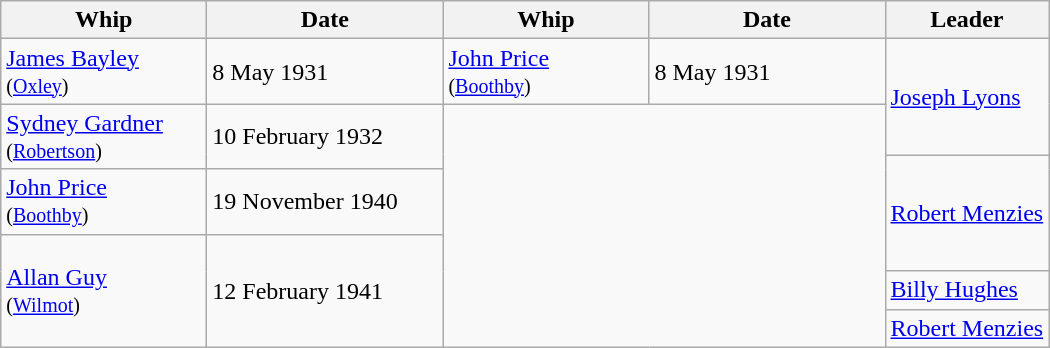<table class=wikitable>
<tr>
<th width=130px>Whip</th>
<th width=150px>Date</th>
<th width=130px>Whip</th>
<th width=150px>Date</th>
<th>Leader</th>
</tr>
<tr>
<td><a href='#'>James Bayley</a><br><small>(<a href='#'>Oxley</a>)</small></td>
<td>8 May 1931</td>
<td><a href='#'>John Price</a><br><small>(<a href='#'>Boothby</a>)</small></td>
<td>8 May 1931</td>
<td rowspan=2 height=70px><a href='#'>Joseph Lyons</a></td>
</tr>
<tr>
<td rowspan=2><a href='#'>Sydney Gardner</a><br><small>(<a href='#'>Robertson</a>)</small></td>
<td rowspan=2>10 February 1932</td>
<td rowspan=6 colspan=2></td>
</tr>
<tr>
<td rowspan=3 height=70px><a href='#'>Robert Menzies</a></td>
</tr>
<tr>
<td><a href='#'>John Price</a><br><small>(<a href='#'>Boothby</a>)</small></td>
<td>19 November 1940</td>
</tr>
<tr>
<td rowspan=3><a href='#'>Allan Guy</a><br><small>(<a href='#'>Wilmot</a>)</small></td>
<td rowspan=3>12 February 1941</td>
</tr>
<tr>
<td><a href='#'>Billy Hughes</a></td>
</tr>
<tr>
<td><a href='#'>Robert Menzies</a></td>
</tr>
</table>
